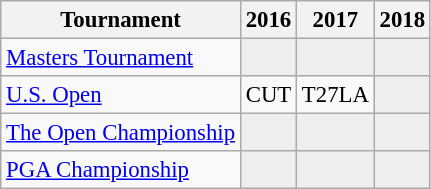<table class="wikitable" style="font-size:95%;text-align:center;">
<tr>
<th>Tournament</th>
<th>2016</th>
<th>2017</th>
<th>2018</th>
</tr>
<tr>
<td align=left><a href='#'>Masters Tournament</a></td>
<td style="background:#eeeeee;"></td>
<td style="background:#eeeeee;"></td>
<td style="background:#eeeeee;"></td>
</tr>
<tr>
<td align=left><a href='#'>U.S. Open</a></td>
<td>CUT</td>
<td>T27<span>LA</span></td>
<td style="background:#eeeeee;"></td>
</tr>
<tr>
<td align=left><a href='#'>The Open Championship</a></td>
<td style="background:#eeeeee;"></td>
<td style="background:#eeeeee;"></td>
<td style="background:#eeeeee;"></td>
</tr>
<tr>
<td align=left><a href='#'>PGA Championship</a></td>
<td style="background:#eeeeee;"></td>
<td style="background:#eeeeee;"></td>
<td style="background:#eeeeee;"></td>
</tr>
</table>
